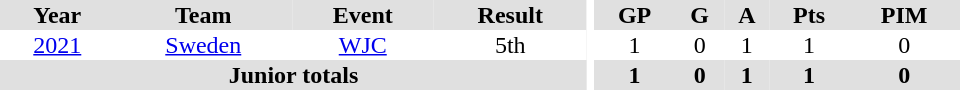<table border="0" cellpadding="1" cellspacing="0" ID="Table3" style="text-align:center; width:40em">
<tr ALIGN="center" bgcolor="#e0e0e0">
<th>Year</th>
<th>Team</th>
<th>Event</th>
<th>Result</th>
<th rowspan="99" bgcolor="#ffffff"></th>
<th>GP</th>
<th>G</th>
<th>A</th>
<th>Pts</th>
<th>PIM</th>
</tr>
<tr>
<td><a href='#'>2021</a></td>
<td><a href='#'>Sweden</a></td>
<td><a href='#'>WJC</a></td>
<td>5th</td>
<td>1</td>
<td>0</td>
<td>1</td>
<td>1</td>
<td>0</td>
</tr>
<tr bgcolor="#e0e0e0">
<th colspan="4">Junior totals</th>
<th>1</th>
<th>0</th>
<th>1</th>
<th>1</th>
<th>0</th>
</tr>
</table>
